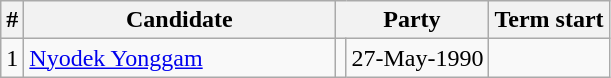<table class="wikitable">
<tr>
<th>#</th>
<th style="width:200px">Candidate</th>
<th colspan="2">Party</th>
<th>Term start</th>
</tr>
<tr>
<td>1</td>
<td><a href='#'>Nyodek Yonggam</a></td>
<td></td>
<td>27-May-1990</td>
</tr>
</table>
